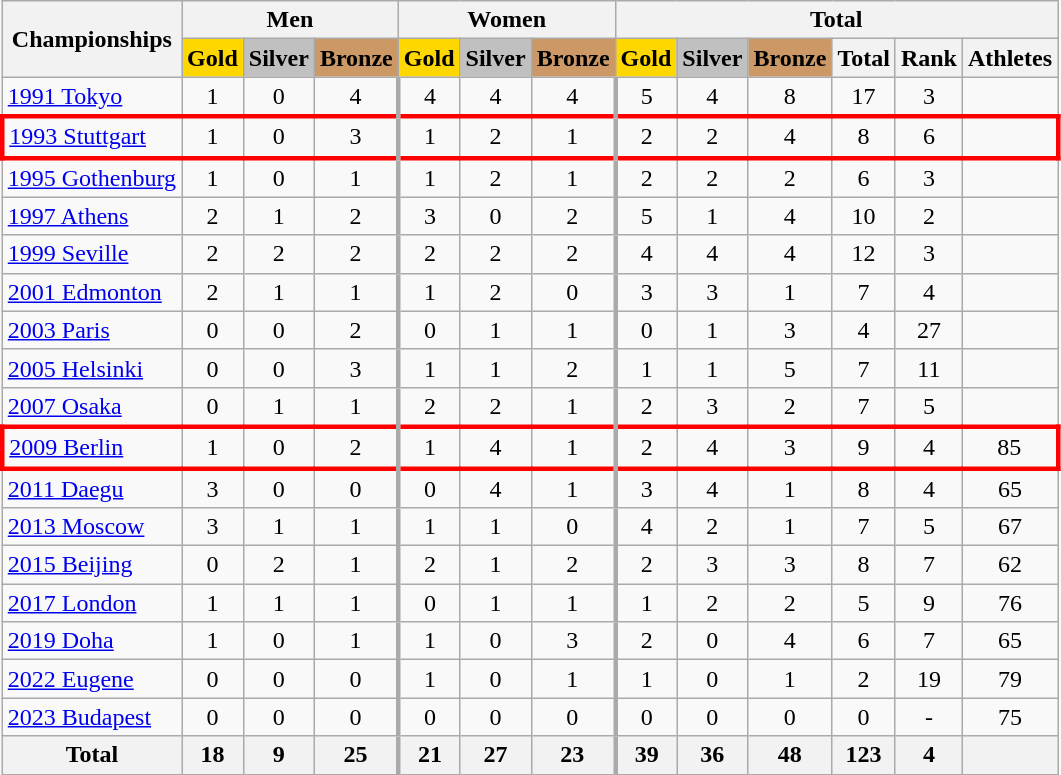<table class="wikitable" style="text-align:center">
<tr>
<th rowspan="2">Championships</th>
<th colspan="3">Men</th>
<th colspan="3">Women</th>
<th colspan="6">Total</th>
</tr>
<tr>
<th style="background-color: gold;">Gold</th>
<th style="background-color: silver;">Silver</th>
<th style="background-color: #cc9966;">Bronze</th>
<th style="background-color: gold;">Gold</th>
<th style="background-color: silver;">Silver</th>
<th style="background-color: #cc9966;">Bronze</th>
<th style="background-color: gold;">Gold</th>
<th style="background-color: silver;">Silver</th>
<th style="background-color: #cc9966;">Bronze</th>
<th>Total</th>
<th>Rank</th>
<th>Athletes</th>
</tr>
<tr>
<td align="left"><a href='#'>1991 Tokyo</a></td>
<td>1</td>
<td>0</td>
<td>4</td>
<td style="border-left-width: 3px;">4</td>
<td>4</td>
<td>4</td>
<td style="border-left-width: 3px;">5</td>
<td>4</td>
<td>8</td>
<td>17</td>
<td>3</td>
<td></td>
</tr>
<tr style="border: 3px solid red">
<td align="left"><a href='#'>1993 Stuttgart</a></td>
<td>1</td>
<td>0</td>
<td>3</td>
<td style="border-left-width: 3px;">1</td>
<td>2</td>
<td>1</td>
<td style="border-left-width: 3px;">2</td>
<td>2</td>
<td>4</td>
<td>8</td>
<td>6</td>
<td></td>
</tr>
<tr>
<td align="left"><a href='#'>1995 Gothenburg</a></td>
<td>1</td>
<td>0</td>
<td>1</td>
<td style="border-left-width: 3px;">1</td>
<td>2</td>
<td>1</td>
<td style="border-left-width: 3px;">2</td>
<td>2</td>
<td>2</td>
<td>6</td>
<td>3</td>
<td></td>
</tr>
<tr>
<td align="left"><a href='#'>1997 Athens</a></td>
<td>2</td>
<td>1</td>
<td>2</td>
<td style="border-left-width: 3px;">3</td>
<td>0</td>
<td>2</td>
<td style="border-left-width: 3px;">5</td>
<td>1</td>
<td>4</td>
<td>10</td>
<td>2</td>
<td></td>
</tr>
<tr>
<td align="left"><a href='#'>1999 Seville</a></td>
<td>2</td>
<td>2</td>
<td>2</td>
<td style="border-left-width: 3px;">2</td>
<td>2</td>
<td>2</td>
<td style="border-left-width: 3px;">4</td>
<td>4</td>
<td>4</td>
<td>12</td>
<td>3</td>
<td></td>
</tr>
<tr>
<td align="left"><a href='#'>2001 Edmonton</a></td>
<td>2</td>
<td>1</td>
<td>1</td>
<td style="border-left-width: 3px;">1</td>
<td>2</td>
<td>0</td>
<td style="border-left-width: 3px;">3</td>
<td>3</td>
<td>1</td>
<td>7</td>
<td>4</td>
<td></td>
</tr>
<tr>
<td align="left"><a href='#'>2003 Paris</a></td>
<td>0</td>
<td>0</td>
<td>2</td>
<td style="border-left-width: 3px;">0</td>
<td>1</td>
<td>1</td>
<td style="border-left-width: 3px;">0</td>
<td>1</td>
<td>3</td>
<td>4</td>
<td>27</td>
<td></td>
</tr>
<tr>
<td align="left"><a href='#'>2005 Helsinki</a></td>
<td>0</td>
<td>0</td>
<td>3</td>
<td style="border-left-width: 3px;">1</td>
<td>1</td>
<td>2</td>
<td style="border-left-width: 3px;">1</td>
<td>1</td>
<td>5</td>
<td>7</td>
<td>11</td>
<td></td>
</tr>
<tr>
<td align="left"><a href='#'>2007 Osaka</a></td>
<td>0</td>
<td>1</td>
<td>1</td>
<td style="border-left-width: 3px;">2</td>
<td>2</td>
<td>1</td>
<td style="border-left-width: 3px;">2</td>
<td>3</td>
<td>2</td>
<td>7</td>
<td>5</td>
<td></td>
</tr>
<tr style="border: 3px solid red">
<td align="left"><a href='#'>2009 Berlin</a></td>
<td>1</td>
<td>0</td>
<td>2</td>
<td style="border-left-width: 3px;">1</td>
<td>4</td>
<td>1</td>
<td style="border-left-width: 3px;">2</td>
<td>4</td>
<td>3</td>
<td>9</td>
<td>4</td>
<td>85</td>
</tr>
<tr>
<td align="left"><a href='#'>2011 Daegu</a></td>
<td>3</td>
<td>0</td>
<td>0</td>
<td style="border-left-width: 3px;">0</td>
<td>4</td>
<td>1</td>
<td style="border-left-width: 3px;">3</td>
<td>4</td>
<td>1</td>
<td>8</td>
<td>4</td>
<td>65</td>
</tr>
<tr>
<td align="left"><a href='#'>2013 Moscow</a></td>
<td>3</td>
<td>1</td>
<td>1</td>
<td style="border-left-width: 3px;">1</td>
<td>1</td>
<td>0</td>
<td style="border-left-width: 3px;">4</td>
<td>2</td>
<td>1</td>
<td>7</td>
<td>5</td>
<td>67</td>
</tr>
<tr>
<td align="left"><a href='#'>2015 Beijing</a></td>
<td>0</td>
<td>2</td>
<td>1</td>
<td style="border-left-width: 3px;">2</td>
<td>1</td>
<td>2</td>
<td style="border-left-width: 3px;">2</td>
<td>3</td>
<td>3</td>
<td>8</td>
<td>7</td>
<td>62</td>
</tr>
<tr>
<td align="left"><a href='#'>2017 London</a></td>
<td>1</td>
<td>1</td>
<td>1</td>
<td style="border-left-width: 3px;">0</td>
<td>1</td>
<td>1</td>
<td style="border-left-width: 3px;">1</td>
<td>2</td>
<td>2</td>
<td>5</td>
<td>9</td>
<td>76</td>
</tr>
<tr>
<td align="left"><a href='#'>2019 Doha</a></td>
<td>1</td>
<td>0</td>
<td>1</td>
<td style="border-left-width: 3px;">1</td>
<td>0</td>
<td>3</td>
<td style="border-left-width: 3px;">2</td>
<td>0</td>
<td>4</td>
<td>6</td>
<td>7</td>
<td>65</td>
</tr>
<tr>
<td align="left"><a href='#'>2022 Eugene</a></td>
<td>0</td>
<td>0</td>
<td>0</td>
<td style="border-left-width: 3px;">1</td>
<td>0</td>
<td>1</td>
<td style="border-left-width: 3px;">1</td>
<td>0</td>
<td>1</td>
<td>2</td>
<td>19</td>
<td>79</td>
</tr>
<tr>
<td align="left"><a href='#'>2023 Budapest</a></td>
<td>0</td>
<td>0</td>
<td>0</td>
<td style="border-left-width: 3px;">0</td>
<td>0</td>
<td>0</td>
<td style="border-left-width: 3px;">0</td>
<td>0</td>
<td>0</td>
<td>0</td>
<td>-</td>
<td>75</td>
</tr>
<tr>
<th align="left"><strong>Total</strong></th>
<th><strong>18</strong></th>
<th><strong>9</strong></th>
<th><strong>25</strong></th>
<th style="border-left-width: 3px;"><strong>21</strong></th>
<th><strong>27</strong></th>
<th><strong>23</strong></th>
<th style="border-left-width: 3px;"><strong>39</strong></th>
<th><strong>36</strong></th>
<th><strong>48</strong></th>
<th><strong>123</strong></th>
<th><strong>4</strong></th>
<th></th>
</tr>
</table>
